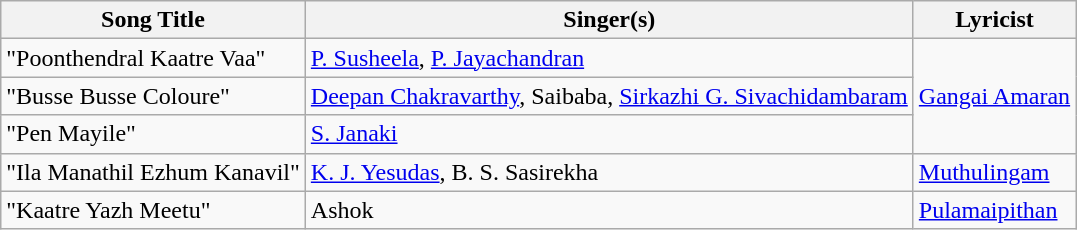<table class="wikitable">
<tr>
<th>Song Title</th>
<th>Singer(s)</th>
<th>Lyricist</th>
</tr>
<tr>
<td>"Poonthendral Kaatre Vaa"</td>
<td><a href='#'>P. Susheela</a>, <a href='#'>P. Jayachandran</a></td>
<td rowspan="3"><a href='#'>Gangai Amaran</a></td>
</tr>
<tr>
<td>"Busse Busse Coloure"</td>
<td><a href='#'>Deepan Chakravarthy</a>, Saibaba, <a href='#'>Sirkazhi G. Sivachidambaram</a></td>
</tr>
<tr>
<td>"Pen Mayile"</td>
<td><a href='#'>S. Janaki</a></td>
</tr>
<tr>
<td>"Ila Manathil Ezhum Kanavil"</td>
<td><a href='#'>K. J. Yesudas</a>, B. S. Sasirekha</td>
<td><a href='#'>Muthulingam</a></td>
</tr>
<tr>
<td>"Kaatre Yazh Meetu"</td>
<td>Ashok</td>
<td><a href='#'>Pulamaipithan</a></td>
</tr>
</table>
